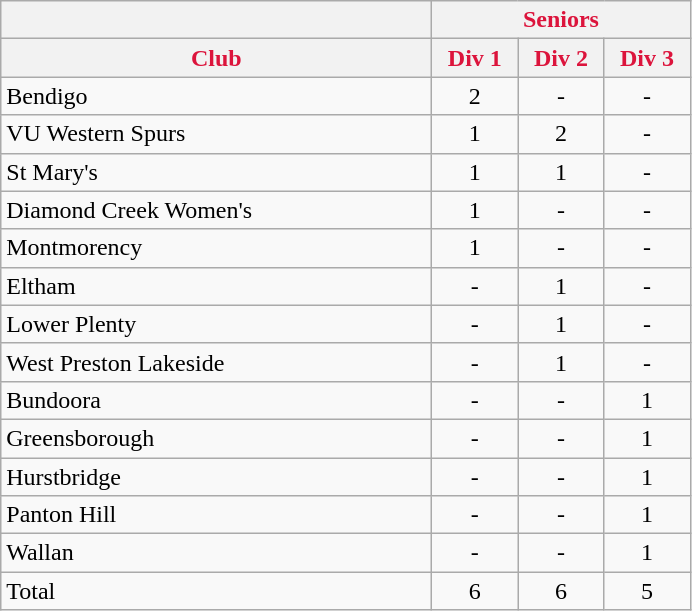<table class="wikitable">
<tr>
<th style="color:crimson; width:280px;"></th>
<th style="color:crimson" colspan="3">Seniors</th>
</tr>
<tr>
<th style="color:crimson; width:280px;">Club</th>
<th style="color:crimson; width:50px;">Div 1</th>
<th style="color:crimson; width:50px;">Div 2</th>
<th style="color:crimson; width:50px;">Div 3</th>
</tr>
<tr>
<td>Bendigo</td>
<td style="text-align:center;">2</td>
<td style="text-align:center;">-</td>
<td style="text-align:center;">-</td>
</tr>
<tr>
<td>VU Western Spurs</td>
<td style="text-align:center;">1</td>
<td style="text-align:center;">2</td>
<td style="text-align:center;">-</td>
</tr>
<tr>
<td>St Mary's</td>
<td style="text-align:center;">1</td>
<td style="text-align:center;">1</td>
<td style="text-align:center;">-</td>
</tr>
<tr>
<td>Diamond Creek Women's</td>
<td style="text-align:center;">1</td>
<td style="text-align:center;">-</td>
<td style="text-align:center;">-</td>
</tr>
<tr>
<td>Montmorency</td>
<td style="text-align:center;">1</td>
<td style="text-align:center;">-</td>
<td style="text-align:center;">-</td>
</tr>
<tr>
<td>Eltham</td>
<td style="text-align:center;">-</td>
<td style="text-align:center;">1</td>
<td style="text-align:center;">-</td>
</tr>
<tr>
<td>Lower Plenty</td>
<td style="text-align:center;">-</td>
<td style="text-align:center;">1</td>
<td style="text-align:center;">-</td>
</tr>
<tr>
<td>West Preston Lakeside</td>
<td style="text-align:center;">-</td>
<td style="text-align:center;">1</td>
<td style="text-align:center;">-</td>
</tr>
<tr>
<td>Bundoora</td>
<td style="text-align:center;">-</td>
<td style="text-align:center;">-</td>
<td style="text-align:center;">1</td>
</tr>
<tr>
<td>Greensborough</td>
<td style="text-align:center;">-</td>
<td style="text-align:center;">-</td>
<td style="text-align:center;">1</td>
</tr>
<tr>
<td>Hurstbridge</td>
<td style="text-align:center;">-</td>
<td style="text-align:center;">-</td>
<td style="text-align:center;">1</td>
</tr>
<tr>
<td>Panton Hill</td>
<td style="text-align:center;">-</td>
<td style="text-align:center;">-</td>
<td style="text-align:center;">1</td>
</tr>
<tr>
<td>Wallan</td>
<td style="text-align:center;">-</td>
<td style="text-align:center;">-</td>
<td style="text-align:center;">1</td>
</tr>
<tr>
<td>Total</td>
<td style="text-align:center;">6</td>
<td style="text-align:center;">6</td>
<td style="text-align:center;">5</td>
</tr>
</table>
